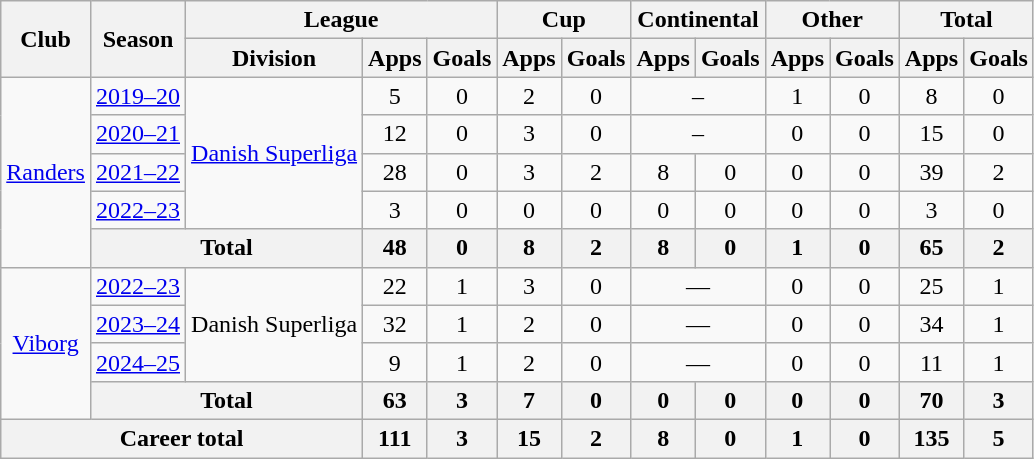<table class="wikitable" style="text-align: center">
<tr>
<th rowspan="2">Club</th>
<th rowspan="2">Season</th>
<th colspan="3">League</th>
<th colspan="2">Cup</th>
<th colspan="2">Continental</th>
<th colspan="2">Other</th>
<th colspan="2">Total</th>
</tr>
<tr>
<th>Division</th>
<th>Apps</th>
<th>Goals</th>
<th>Apps</th>
<th>Goals</th>
<th>Apps</th>
<th>Goals</th>
<th>Apps</th>
<th>Goals</th>
<th>Apps</th>
<th>Goals</th>
</tr>
<tr>
<td rowspan="5"><a href='#'>Randers</a></td>
<td><a href='#'>2019–20</a></td>
<td rowspan=4><a href='#'>Danish Superliga</a></td>
<td>5</td>
<td>0</td>
<td>2</td>
<td>0</td>
<td colspan="2">–</td>
<td>1</td>
<td>0</td>
<td>8</td>
<td>0</td>
</tr>
<tr>
<td><a href='#'>2020–21</a></td>
<td>12</td>
<td>0</td>
<td>3</td>
<td>0</td>
<td colspan="2">–</td>
<td>0</td>
<td>0</td>
<td>15</td>
<td>0</td>
</tr>
<tr>
<td><a href='#'>2021–22</a></td>
<td>28</td>
<td>0</td>
<td>3</td>
<td>2</td>
<td>8</td>
<td>0</td>
<td>0</td>
<td>0</td>
<td>39</td>
<td>2</td>
</tr>
<tr>
<td><a href='#'>2022–23</a></td>
<td>3</td>
<td>0</td>
<td>0</td>
<td>0</td>
<td>0</td>
<td>0</td>
<td>0</td>
<td>0</td>
<td>3</td>
<td>0</td>
</tr>
<tr>
<th colspan="2">Total</th>
<th>48</th>
<th>0</th>
<th>8</th>
<th>2</th>
<th>8</th>
<th>0</th>
<th>1</th>
<th>0</th>
<th>65</th>
<th>2</th>
</tr>
<tr>
<td rowspan=4><a href='#'>Viborg</a></td>
<td><a href='#'>2022–23</a></td>
<td rowspan=3>Danish Superliga</td>
<td>22</td>
<td>1</td>
<td>3</td>
<td>0</td>
<td colspan=2>—</td>
<td>0</td>
<td>0</td>
<td>25</td>
<td>1</td>
</tr>
<tr>
<td><a href='#'>2023–24</a></td>
<td>32</td>
<td>1</td>
<td>2</td>
<td>0</td>
<td colspan=2>—</td>
<td>0</td>
<td>0</td>
<td>34</td>
<td>1</td>
</tr>
<tr>
<td><a href='#'>2024–25</a></td>
<td>9</td>
<td>1</td>
<td>2</td>
<td>0</td>
<td colspan=2>—</td>
<td>0</td>
<td>0</td>
<td>11</td>
<td>1</td>
</tr>
<tr>
<th colspan=2>Total</th>
<th>63</th>
<th>3</th>
<th>7</th>
<th>0</th>
<th>0</th>
<th>0</th>
<th>0</th>
<th>0</th>
<th>70</th>
<th>3</th>
</tr>
<tr>
<th colspan=3>Career total</th>
<th>111</th>
<th>3</th>
<th>15</th>
<th>2</th>
<th>8</th>
<th>0</th>
<th>1</th>
<th>0</th>
<th>135</th>
<th>5</th>
</tr>
</table>
